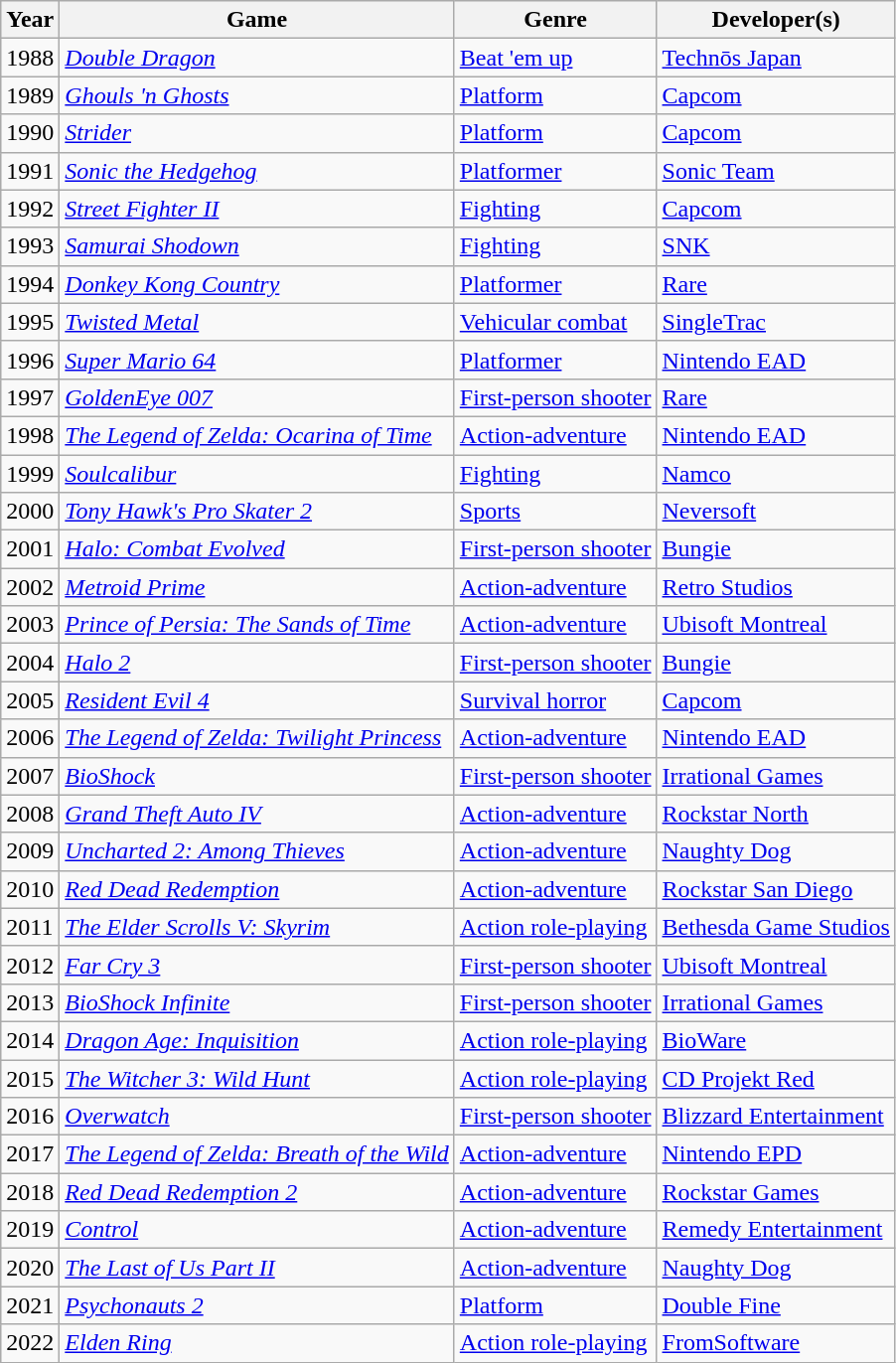<table class="wikitable">
<tr>
<th>Year</th>
<th>Game</th>
<th>Genre</th>
<th>Developer(s)</th>
</tr>
<tr>
<td>1988</td>
<td><em><a href='#'>Double Dragon</a></em></td>
<td><a href='#'>Beat 'em up</a></td>
<td><a href='#'>Technōs Japan</a></td>
</tr>
<tr>
<td>1989</td>
<td><em><a href='#'>Ghouls 'n Ghosts</a></em></td>
<td><a href='#'>Platform</a></td>
<td><a href='#'>Capcom</a></td>
</tr>
<tr>
<td>1990</td>
<td><em><a href='#'>Strider</a></em></td>
<td><a href='#'>Platform</a></td>
<td><a href='#'>Capcom</a></td>
</tr>
<tr>
<td>1991</td>
<td><em><a href='#'>Sonic the Hedgehog</a></em></td>
<td><a href='#'>Platformer</a></td>
<td><a href='#'>Sonic Team</a></td>
</tr>
<tr>
<td>1992</td>
<td><em><a href='#'>Street Fighter II</a></em></td>
<td><a href='#'>Fighting</a></td>
<td><a href='#'>Capcom</a></td>
</tr>
<tr>
<td>1993</td>
<td><em><a href='#'>Samurai Shodown</a></em></td>
<td><a href='#'>Fighting</a></td>
<td><a href='#'>SNK</a></td>
</tr>
<tr>
<td>1994</td>
<td><em><a href='#'>Donkey Kong Country</a></em></td>
<td><a href='#'>Platformer</a></td>
<td><a href='#'>Rare</a></td>
</tr>
<tr>
<td>1995</td>
<td><em><a href='#'>Twisted Metal</a></em></td>
<td><a href='#'>Vehicular combat</a></td>
<td><a href='#'>SingleTrac</a></td>
</tr>
<tr>
<td>1996</td>
<td><em><a href='#'>Super Mario 64</a></em></td>
<td><a href='#'>Platformer</a></td>
<td><a href='#'>Nintendo EAD</a></td>
</tr>
<tr>
<td>1997</td>
<td><em><a href='#'>GoldenEye 007</a></em></td>
<td><a href='#'>First-person shooter</a></td>
<td><a href='#'>Rare</a></td>
</tr>
<tr>
<td>1998</td>
<td><em><a href='#'>The Legend of Zelda: Ocarina of Time</a></em></td>
<td><a href='#'>Action-adventure</a></td>
<td><a href='#'>Nintendo EAD</a></td>
</tr>
<tr>
<td>1999</td>
<td><em><a href='#'>Soulcalibur</a></em></td>
<td><a href='#'>Fighting</a></td>
<td><a href='#'>Namco</a></td>
</tr>
<tr>
<td>2000</td>
<td><em><a href='#'>Tony Hawk's Pro Skater 2</a></em></td>
<td><a href='#'>Sports</a></td>
<td><a href='#'>Neversoft</a></td>
</tr>
<tr>
<td>2001</td>
<td><em><a href='#'>Halo: Combat Evolved</a></em></td>
<td><a href='#'>First-person shooter</a></td>
<td><a href='#'>Bungie</a></td>
</tr>
<tr>
<td>2002</td>
<td><em><a href='#'>Metroid Prime</a></em></td>
<td><a href='#'>Action-adventure</a></td>
<td><a href='#'>Retro Studios</a></td>
</tr>
<tr>
<td>2003</td>
<td><em><a href='#'>Prince of Persia: The Sands of Time</a></em></td>
<td><a href='#'>Action-adventure</a></td>
<td><a href='#'>Ubisoft Montreal</a></td>
</tr>
<tr>
<td>2004</td>
<td><em><a href='#'>Halo 2</a></em></td>
<td><a href='#'>First-person shooter</a></td>
<td><a href='#'>Bungie</a></td>
</tr>
<tr>
<td>2005</td>
<td><em><a href='#'>Resident Evil 4</a></em></td>
<td><a href='#'>Survival horror</a></td>
<td><a href='#'>Capcom</a></td>
</tr>
<tr>
<td>2006</td>
<td><em><a href='#'>The Legend of Zelda: Twilight Princess</a></em></td>
<td><a href='#'>Action-adventure</a></td>
<td><a href='#'>Nintendo EAD</a></td>
</tr>
<tr>
<td>2007</td>
<td><em><a href='#'>BioShock</a></em></td>
<td><a href='#'>First-person shooter</a></td>
<td><a href='#'>Irrational Games</a></td>
</tr>
<tr>
<td>2008</td>
<td><em><a href='#'>Grand Theft Auto IV</a></em></td>
<td><a href='#'>Action-adventure</a></td>
<td><a href='#'>Rockstar North</a></td>
</tr>
<tr>
<td>2009</td>
<td><em><a href='#'>Uncharted 2: Among Thieves</a></em></td>
<td><a href='#'>Action-adventure</a></td>
<td><a href='#'>Naughty Dog</a></td>
</tr>
<tr>
<td>2010</td>
<td><em><a href='#'>Red Dead Redemption</a></em></td>
<td><a href='#'>Action-adventure</a></td>
<td><a href='#'>Rockstar San Diego</a></td>
</tr>
<tr>
<td>2011</td>
<td><em><a href='#'>The Elder Scrolls V: Skyrim</a></em></td>
<td><a href='#'>Action role-playing</a></td>
<td><a href='#'>Bethesda Game Studios</a></td>
</tr>
<tr>
<td>2012</td>
<td><em><a href='#'>Far Cry 3</a></em></td>
<td><a href='#'>First-person shooter</a></td>
<td><a href='#'>Ubisoft Montreal</a></td>
</tr>
<tr>
<td>2013</td>
<td><em><a href='#'>BioShock Infinite</a></em></td>
<td><a href='#'>First-person shooter</a></td>
<td><a href='#'>Irrational Games</a></td>
</tr>
<tr>
<td>2014</td>
<td><em><a href='#'>Dragon Age: Inquisition</a></em></td>
<td><a href='#'>Action role-playing</a></td>
<td><a href='#'>BioWare</a></td>
</tr>
<tr>
<td>2015</td>
<td><em><a href='#'>The Witcher 3: Wild Hunt</a></em></td>
<td><a href='#'>Action role-playing</a></td>
<td><a href='#'>CD Projekt Red</a></td>
</tr>
<tr>
<td>2016</td>
<td><em><a href='#'>Overwatch</a></em></td>
<td><a href='#'>First-person shooter</a></td>
<td><a href='#'>Blizzard Entertainment</a></td>
</tr>
<tr>
<td>2017</td>
<td><em><a href='#'>The Legend of Zelda: Breath of the Wild</a></em></td>
<td><a href='#'>Action-adventure</a></td>
<td><a href='#'>Nintendo EPD</a></td>
</tr>
<tr>
<td>2018</td>
<td><em><a href='#'>Red Dead Redemption 2</a></em></td>
<td><a href='#'>Action-adventure</a></td>
<td><a href='#'>Rockstar Games</a></td>
</tr>
<tr>
<td>2019</td>
<td><em><a href='#'>Control</a></em></td>
<td><a href='#'>Action-adventure</a></td>
<td><a href='#'>Remedy Entertainment</a></td>
</tr>
<tr>
<td>2020</td>
<td><em><a href='#'>The Last of Us Part II</a></em></td>
<td><a href='#'>Action-adventure</a></td>
<td><a href='#'>Naughty Dog</a></td>
</tr>
<tr>
<td>2021</td>
<td><em><a href='#'>Psychonauts 2</a></em></td>
<td><a href='#'>Platform</a></td>
<td><a href='#'>Double Fine</a></td>
</tr>
<tr>
<td>2022</td>
<td><em><a href='#'>Elden Ring</a></em></td>
<td><a href='#'>Action role-playing</a></td>
<td><a href='#'>FromSoftware</a></td>
</tr>
</table>
